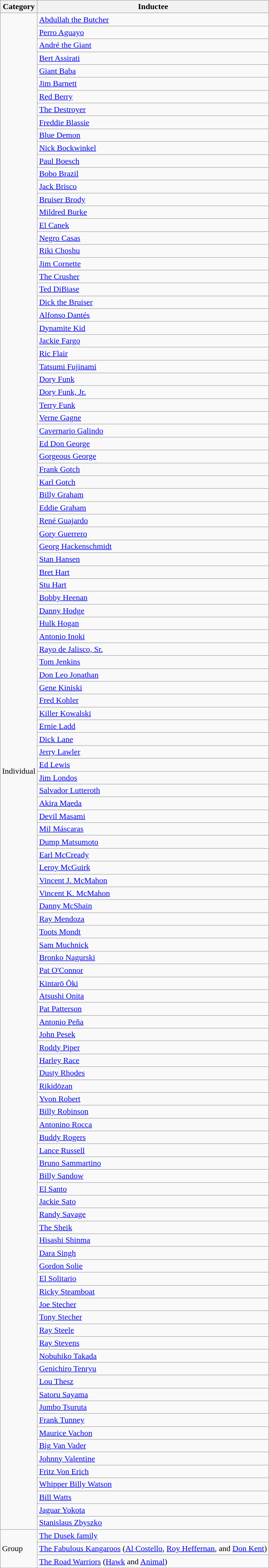<table class="wikitable collapsible collapsed">
<tr>
<th>Category</th>
<th>Inductee</th>
</tr>
<tr>
<td rowspan=118>Individual</td>
<td><a href='#'>Abdullah the Butcher</a></td>
</tr>
<tr>
<td><a href='#'>Perro Aguayo</a></td>
</tr>
<tr>
<td><a href='#'>André the Giant</a></td>
</tr>
<tr>
<td><a href='#'>Bert Assirati</a></td>
</tr>
<tr>
<td><a href='#'>Giant Baba</a></td>
</tr>
<tr>
<td><a href='#'>Jim Barnett</a></td>
</tr>
<tr>
<td><a href='#'>Red Berry</a></td>
</tr>
<tr>
<td><a href='#'>The Destroyer</a></td>
</tr>
<tr>
<td><a href='#'>Freddie Blassie</a></td>
</tr>
<tr>
<td><a href='#'>Blue Demon</a></td>
</tr>
<tr>
<td><a href='#'>Nick Bockwinkel</a></td>
</tr>
<tr>
<td><a href='#'>Paul Boesch</a></td>
</tr>
<tr>
<td><a href='#'>Bobo Brazil</a></td>
</tr>
<tr>
<td><a href='#'>Jack Brisco</a></td>
</tr>
<tr>
<td><a href='#'>Bruiser Brody</a></td>
</tr>
<tr>
<td><a href='#'>Mildred Burke</a></td>
</tr>
<tr>
<td><a href='#'>El Canek</a></td>
</tr>
<tr>
<td><a href='#'>Negro Casas</a></td>
</tr>
<tr>
<td><a href='#'>Riki Choshu</a></td>
</tr>
<tr>
<td><a href='#'>Jim Cornette</a></td>
</tr>
<tr>
<td><a href='#'>The Crusher</a></td>
</tr>
<tr>
<td><a href='#'>Ted DiBiase</a></td>
</tr>
<tr>
<td><a href='#'>Dick the Bruiser</a></td>
</tr>
<tr>
<td><a href='#'>Alfonso Dantés</a></td>
</tr>
<tr>
<td><a href='#'>Dynamite Kid</a></td>
</tr>
<tr>
<td><a href='#'>Jackie Fargo</a></td>
</tr>
<tr>
<td><a href='#'>Ric Flair</a></td>
</tr>
<tr>
<td><a href='#'>Tatsumi Fujinami</a></td>
</tr>
<tr>
<td><a href='#'>Dory Funk</a></td>
</tr>
<tr>
<td><a href='#'>Dory Funk, Jr.</a></td>
</tr>
<tr>
<td><a href='#'>Terry Funk</a></td>
</tr>
<tr>
<td><a href='#'>Verne Gagne</a></td>
</tr>
<tr>
<td><a href='#'>Cavernario Galindo</a></td>
</tr>
<tr>
<td><a href='#'>Ed Don George</a></td>
</tr>
<tr>
<td><a href='#'>Gorgeous George</a></td>
</tr>
<tr>
<td><a href='#'>Frank Gotch</a></td>
</tr>
<tr>
<td><a href='#'>Karl Gotch</a></td>
</tr>
<tr>
<td><a href='#'>Billy Graham</a></td>
</tr>
<tr>
<td><a href='#'>Eddie Graham</a></td>
</tr>
<tr>
<td><a href='#'>René Guajardo</a></td>
</tr>
<tr>
<td><a href='#'>Gory Guerrero</a></td>
</tr>
<tr>
<td><a href='#'>Georg Hackenschmidt</a></td>
</tr>
<tr>
<td><a href='#'>Stan Hansen</a></td>
</tr>
<tr>
<td><a href='#'>Bret Hart</a></td>
</tr>
<tr>
<td><a href='#'>Stu Hart</a></td>
</tr>
<tr>
<td><a href='#'>Bobby Heenan</a></td>
</tr>
<tr>
<td><a href='#'>Danny Hodge</a></td>
</tr>
<tr>
<td><a href='#'>Hulk Hogan</a></td>
</tr>
<tr>
<td><a href='#'>Antonio Inoki</a></td>
</tr>
<tr>
<td><a href='#'>Rayo de Jalisco, Sr.</a></td>
</tr>
<tr>
<td><a href='#'>Tom Jenkins</a></td>
</tr>
<tr>
<td><a href='#'>Don Leo Jonathan</a></td>
</tr>
<tr>
<td><a href='#'>Gene Kiniski</a></td>
</tr>
<tr>
<td><a href='#'>Fred Kohler</a></td>
</tr>
<tr>
<td><a href='#'>Killer Kowalski</a></td>
</tr>
<tr>
<td><a href='#'>Ernie Ladd</a></td>
</tr>
<tr>
<td><a href='#'>Dick Lane</a></td>
</tr>
<tr>
<td><a href='#'>Jerry Lawler</a></td>
</tr>
<tr>
<td><a href='#'>Ed Lewis</a></td>
</tr>
<tr>
<td><a href='#'>Jim Londos</a></td>
</tr>
<tr>
<td><a href='#'>Salvador Lutteroth</a></td>
</tr>
<tr>
<td><a href='#'>Akira Maeda</a></td>
</tr>
<tr>
<td><a href='#'>Devil Masami</a></td>
</tr>
<tr>
<td><a href='#'>Mil Máscaras</a></td>
</tr>
<tr>
<td><a href='#'>Dump Matsumoto</a></td>
</tr>
<tr>
<td><a href='#'>Earl McCready</a></td>
</tr>
<tr>
<td><a href='#'>Leroy McGuirk</a></td>
</tr>
<tr>
<td><a href='#'>Vincent J. McMahon</a></td>
</tr>
<tr>
<td><a href='#'>Vincent K. McMahon</a></td>
</tr>
<tr>
<td><a href='#'>Danny McShain</a></td>
</tr>
<tr>
<td><a href='#'>Ray Mendoza</a></td>
</tr>
<tr>
<td><a href='#'>Toots Mondt</a></td>
</tr>
<tr>
<td><a href='#'>Sam Muchnick</a></td>
</tr>
<tr>
<td><a href='#'>Bronko Nagurski</a></td>
</tr>
<tr>
<td><a href='#'>Pat O'Connor</a></td>
</tr>
<tr>
<td><a href='#'>Kintarō Ōki</a></td>
</tr>
<tr>
<td><a href='#'>Atsushi Onita</a></td>
</tr>
<tr>
<td><a href='#'>Pat Patterson</a></td>
</tr>
<tr>
<td><a href='#'>Antonio Peña</a></td>
</tr>
<tr>
<td><a href='#'>John Pesek</a></td>
</tr>
<tr>
<td><a href='#'>Roddy Piper</a></td>
</tr>
<tr>
<td><a href='#'>Harley Race</a></td>
</tr>
<tr>
<td><a href='#'>Dusty Rhodes</a></td>
</tr>
<tr>
<td><a href='#'>Rikidōzan</a></td>
</tr>
<tr>
<td><a href='#'>Yvon Robert</a></td>
</tr>
<tr>
<td><a href='#'>Billy Robinson</a></td>
</tr>
<tr>
<td><a href='#'>Antonino Rocca</a></td>
</tr>
<tr>
<td><a href='#'>Buddy Rogers</a></td>
</tr>
<tr>
<td><a href='#'>Lance Russell</a></td>
</tr>
<tr>
<td><a href='#'>Bruno Sammartino</a></td>
</tr>
<tr>
<td><a href='#'>Billy Sandow</a></td>
</tr>
<tr>
<td><a href='#'>El Santo</a></td>
</tr>
<tr>
<td><a href='#'>Jackie Sato</a></td>
</tr>
<tr>
<td><a href='#'>Randy Savage</a></td>
</tr>
<tr>
<td><a href='#'>The Sheik</a></td>
</tr>
<tr>
<td><a href='#'>Hisashi Shinma</a></td>
</tr>
<tr>
<td><a href='#'>Dara Singh</a></td>
</tr>
<tr>
<td><a href='#'>Gordon Solie</a></td>
</tr>
<tr>
<td><a href='#'>El Solitario</a></td>
</tr>
<tr>
<td><a href='#'>Ricky Steamboat</a></td>
</tr>
<tr>
<td><a href='#'>Joe Stecher</a></td>
</tr>
<tr>
<td><a href='#'>Tony Stecher</a></td>
</tr>
<tr>
<td><a href='#'>Ray Steele</a></td>
</tr>
<tr>
<td><a href='#'>Ray Stevens</a></td>
</tr>
<tr>
<td><a href='#'>Nobuhiko Takada</a></td>
</tr>
<tr>
<td><a href='#'>Genichiro Tenryu</a></td>
</tr>
<tr>
<td><a href='#'>Lou Thesz</a></td>
</tr>
<tr>
<td><a href='#'>Satoru Sayama</a></td>
</tr>
<tr>
<td><a href='#'>Jumbo Tsuruta</a></td>
</tr>
<tr>
<td><a href='#'>Frank Tunney</a></td>
</tr>
<tr>
<td><a href='#'>Maurice Vachon</a></td>
</tr>
<tr>
<td><a href='#'>Big Van Vader</a></td>
</tr>
<tr>
<td><a href='#'>Johnny Valentine</a></td>
</tr>
<tr>
<td><a href='#'>Fritz Von Erich</a></td>
</tr>
<tr>
<td><a href='#'>Whipper Billy Watson</a></td>
</tr>
<tr>
<td><a href='#'>Bill Watts</a></td>
</tr>
<tr>
<td><a href='#'>Jaguar Yokota</a></td>
</tr>
<tr>
<td><a href='#'>Stanislaus Zbyszko</a></td>
</tr>
<tr>
<td rowspan=3>Group</td>
<td><a href='#'>The Dusek family</a></td>
</tr>
<tr>
<td><a href='#'>The Fabulous Kangaroos</a> (<a href='#'>Al Costello</a>, <a href='#'>Roy Heffernan</a>, and <a href='#'>Don Kent</a>)</td>
</tr>
<tr>
<td><a href='#'>The Road Warriors</a> (<a href='#'>Hawk</a> and <a href='#'>Animal</a>)</td>
</tr>
<tr>
</tr>
</table>
